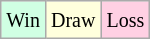<table class="wikitable">
<tr>
<td style="background-color: #d0ffe3;"><small>Win</small></td>
<td style="background-color: #ffffdd;"><small>Draw</small></td>
<td style="background-color: #ffd0e3;"><small>Loss</small></td>
</tr>
</table>
